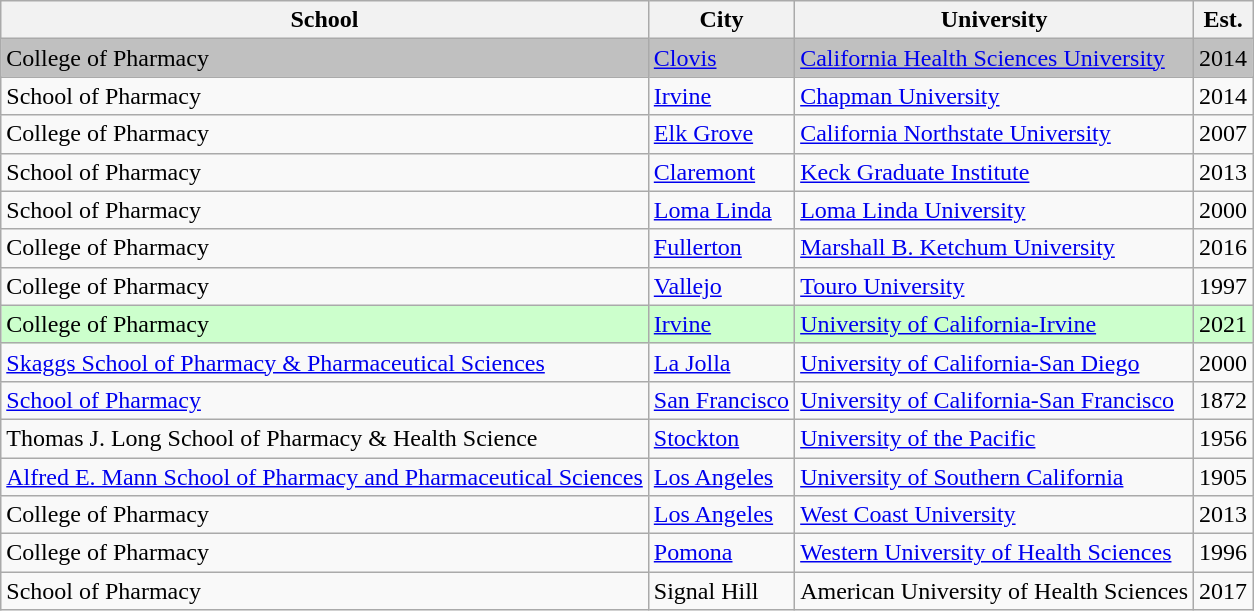<table class="wikitable sortable">
<tr>
<th scope="col">School</th>
<th scope="col">City</th>
<th scope="col">University</th>
<th scope="col">Est.</th>
</tr>
<tr>
<td bgcolor=silver>College of Pharmacy</td>
<td bgcolor=silver><a href='#'>Clovis</a></td>
<td bgcolor=silver><a href='#'>California Health Sciences University</a></td>
<td bgcolor=silver>2014</td>
</tr>
<tr>
<td>School of Pharmacy</td>
<td><a href='#'>Irvine</a></td>
<td><a href='#'>Chapman University</a></td>
<td>2014</td>
</tr>
<tr>
<td>College of Pharmacy</td>
<td><a href='#'>Elk Grove</a></td>
<td><a href='#'>California Northstate University</a></td>
<td>2007</td>
</tr>
<tr>
<td>School of Pharmacy</td>
<td><a href='#'>Claremont</a></td>
<td><a href='#'>Keck Graduate Institute</a></td>
<td>2013</td>
</tr>
<tr>
<td>School of Pharmacy</td>
<td><a href='#'>Loma Linda</a></td>
<td><a href='#'>Loma Linda University</a></td>
<td>2000</td>
</tr>
<tr>
<td>College of Pharmacy</td>
<td><a href='#'>Fullerton</a></td>
<td><a href='#'>Marshall B. Ketchum University</a></td>
<td>2016</td>
</tr>
<tr>
<td>College of Pharmacy</td>
<td><a href='#'>Vallejo</a></td>
<td><a href='#'>Touro University</a></td>
<td>1997</td>
</tr>
<tr>
<td bgcolor="#CCFFCC">College of Pharmacy</td>
<td bgcolor="#CCFFCC"><a href='#'>Irvine</a></td>
<td bgcolor="#CCFFCC"><a href='#'>University of California-Irvine</a></td>
<td bgcolor="#CCFFCC">2021</td>
</tr>
<tr>
<td><a href='#'>Skaggs School of Pharmacy & Pharmaceutical Sciences</a></td>
<td><a href='#'>La Jolla</a></td>
<td><a href='#'>University of California-San Diego</a></td>
<td>2000</td>
</tr>
<tr>
<td><a href='#'>School of Pharmacy</a></td>
<td><a href='#'>San Francisco</a></td>
<td><a href='#'>University of California-San Francisco</a></td>
<td>1872</td>
</tr>
<tr>
<td>Thomas J. Long School of Pharmacy & Health Science</td>
<td><a href='#'>Stockton</a></td>
<td><a href='#'>University of the Pacific</a></td>
<td>1956</td>
</tr>
<tr>
<td><a href='#'>Alfred E. Mann School of Pharmacy and Pharmaceutical Sciences</a></td>
<td><a href='#'>Los Angeles</a></td>
<td><a href='#'>University of Southern California</a></td>
<td>1905</td>
</tr>
<tr>
<td>College of Pharmacy</td>
<td><a href='#'>Los Angeles</a></td>
<td><a href='#'>West Coast University</a></td>
<td>2013</td>
</tr>
<tr>
<td>College of Pharmacy</td>
<td><a href='#'>Pomona</a></td>
<td><a href='#'>Western University of Health Sciences</a></td>
<td>1996</td>
</tr>
<tr>
<td>School of Pharmacy</td>
<td>Signal Hill</td>
<td>American University of Health Sciences</td>
<td>2017</td>
</tr>
</table>
